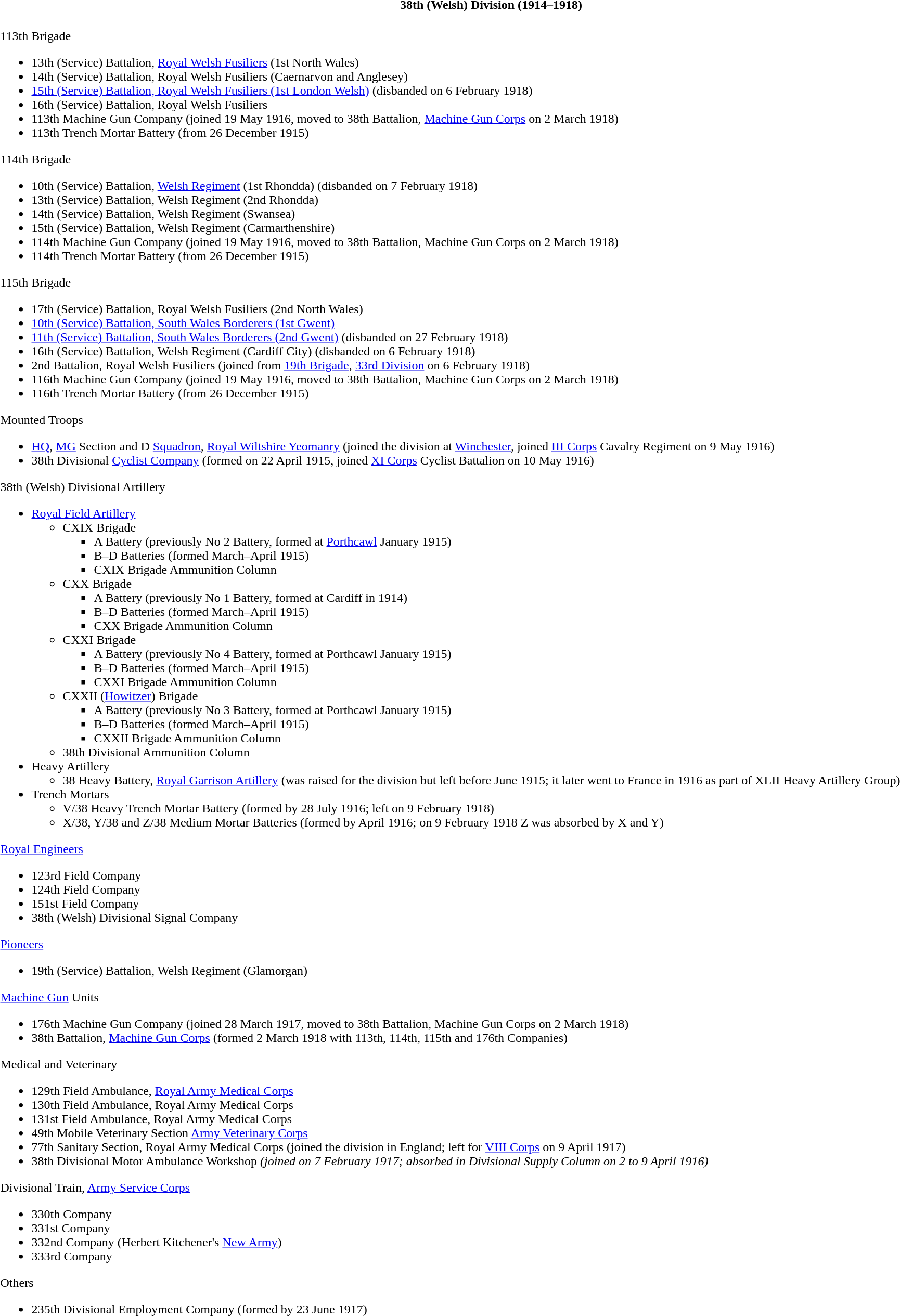<table class="toccolours collapsible collapsed" style="width:100%; background:transparent;">
<tr>
<th colspan=>38th (Welsh) Division (1914–1918)</th>
</tr>
<tr>
<td colspan="2"><br>113th Brigade<ul><li>13th (Service) Battalion, <a href='#'>Royal Welsh Fusiliers</a> (1st North Wales)</li><li>14th (Service) Battalion, Royal Welsh Fusiliers (Caernarvon and Anglesey)</li><li><a href='#'>15th (Service) Battalion, Royal Welsh Fusiliers (1st London Welsh)</a> (disbanded on 6 February 1918)</li><li>16th (Service) Battalion, Royal Welsh Fusiliers</li><li>113th Machine Gun Company (joined 19 May 1916, moved to 38th Battalion, <a href='#'>Machine Gun Corps</a> on 2 March 1918)</li><li>113th Trench Mortar Battery (from 26 December 1915)</li></ul>114th Brigade<ul><li>10th (Service) Battalion, <a href='#'>Welsh Regiment</a> (1st Rhondda) (disbanded on 7 February 1918)</li><li>13th (Service) Battalion, Welsh Regiment (2nd Rhondda)</li><li>14th (Service) Battalion, Welsh Regiment (Swansea)</li><li>15th (Service) Battalion, Welsh Regiment (Carmarthenshire)</li><li>114th Machine Gun Company (joined 19 May 1916, moved to 38th Battalion, Machine Gun Corps on 2 March 1918)</li><li>114th Trench Mortar Battery (from 26 December 1915)</li></ul>115th Brigade<ul><li>17th (Service) Battalion, Royal Welsh Fusiliers (2nd North Wales)</li><li><a href='#'>10th (Service) Battalion, South Wales Borderers (1st Gwent)</a></li><li><a href='#'>11th (Service) Battalion, South Wales Borderers (2nd Gwent)</a> (disbanded on 27 February 1918)</li><li>16th (Service) Battalion, Welsh Regiment (Cardiff City) (disbanded on 6 February 1918)</li><li>2nd Battalion, Royal Welsh Fusiliers (joined from <a href='#'>19th Brigade</a>, <a href='#'>33rd Division</a> on 6 February 1918)</li><li>116th Machine Gun Company (joined 19 May 1916, moved to 38th Battalion, Machine Gun Corps on 2 March 1918)</li><li>116th Trench Mortar Battery (from 26 December 1915)</li></ul>Mounted Troops<ul><li><a href='#'>HQ</a>, <a href='#'>MG</a> Section and D <a href='#'>Squadron</a>, <a href='#'>Royal Wiltshire Yeomanry</a> (joined the division at <a href='#'>Winchester</a>, joined <a href='#'>III Corps</a> Cavalry Regiment on 9 May 1916)</li><li>38th Divisional <a href='#'>Cyclist Company</a> (formed on 22 April 1915, joined <a href='#'>XI Corps</a> Cyclist Battalion on 10 May 1916)</li></ul>38th (Welsh) Divisional Artillery<ul><li><a href='#'>Royal Field Artillery</a><ul><li>CXIX Brigade<ul><li>A Battery (previously No 2 Battery, formed at <a href='#'>Porthcawl</a> January 1915)</li><li>B–D Batteries (formed March–April 1915)</li><li>CXIX Brigade Ammunition Column</li></ul></li><li>CXX Brigade<ul><li>A Battery (previously No 1 Battery, formed at Cardiff in 1914)</li><li>B–D Batteries (formed March–April 1915)</li><li>CXX Brigade Ammunition Column</li></ul></li><li>CXXI Brigade<ul><li>A Battery (previously No 4 Battery, formed at Porthcawl January 1915)</li><li>B–D Batteries (formed March–April 1915)</li><li>CXXI Brigade Ammunition Column</li></ul></li><li>CXXII (<a href='#'>Howitzer</a>) Brigade<ul><li>A Battery (previously No 3 Battery, formed at Porthcawl January 1915)</li><li>B–D Batteries (formed March–April 1915)</li><li>CXXII Brigade Ammunition Column</li></ul></li><li>38th Divisional Ammunition Column</li></ul></li><li>Heavy Artillery<ul><li>38 Heavy Battery, <a href='#'>Royal Garrison Artillery</a> (was raised for the division but left before June 1915; it later went to France in 1916 as part of XLII Heavy Artillery Group)</li></ul></li><li>Trench Mortars<ul><li>V/38 Heavy Trench Mortar Battery (formed by 28 July 1916; left on 9 February 1918)</li><li>X/38, Y/38 and Z/38 Medium Mortar Batteries (formed by April 1916; on 9 February 1918 Z was absorbed by X and Y)</li></ul></li></ul><a href='#'>Royal Engineers</a><ul><li>123rd Field Company</li><li>124th Field Company</li><li>151st Field Company</li><li>38th (Welsh) Divisional Signal Company</li></ul><a href='#'>Pioneers</a><ul><li>19th (Service) Battalion, Welsh Regiment (Glamorgan)</li></ul><a href='#'>Machine Gun</a> Units<ul><li>176th Machine Gun Company (joined 28 March 1917, moved to 38th Battalion, Machine Gun Corps on 2 March 1918)</li><li>38th Battalion, <a href='#'>Machine Gun Corps</a> (formed 2 March 1918 with 113th, 114th, 115th and 176th Companies)</li></ul>Medical and Veterinary<ul><li>129th Field Ambulance, <a href='#'>Royal Army Medical Corps</a></li><li>130th Field Ambulance, Royal Army Medical Corps</li><li>131st Field Ambulance, Royal Army Medical Corps</li><li>49th Mobile Veterinary Section <a href='#'>Army Veterinary Corps</a></li><li>77th Sanitary Section, Royal Army Medical Corps (joined the division in England; left for <a href='#'>VIII Corps</a> on 9 April 1917)</li><li>38th Divisional Motor Ambulance Workshop <em>(joined on 7 February 1917; absorbed in Divisional Supply Column on 2 to 9 April 1916)</em></li></ul>Divisional Train, <a href='#'>Army Service Corps</a><ul><li>330th Company</li><li>331st Company</li><li>332nd Company (Herbert Kitchener's <a href='#'>New Army</a>)</li><li>333rd Company</li></ul>Others<ul><li>235th Divisional Employment Company (formed by 23 June 1917)</li></ul></td>
</tr>
</table>
